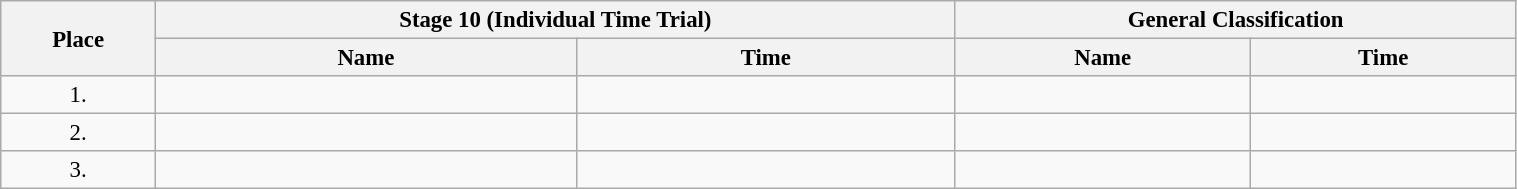<table class=wikitable style="font-size:95%" width="80%">
<tr>
<th rowspan="2">Place</th>
<th colspan="2">Stage 10 (Individual Time Trial)</th>
<th colspan="2">General Classification</th>
</tr>
<tr>
<th>Name</th>
<th>Time</th>
<th>Name</th>
<th>Time</th>
</tr>
<tr>
<td align="center">1.</td>
<td></td>
<td></td>
<td></td>
<td></td>
</tr>
<tr>
<td align="center">2.</td>
<td></td>
<td></td>
<td></td>
<td></td>
</tr>
<tr>
<td align="center">3.</td>
<td></td>
<td></td>
<td></td>
<td></td>
</tr>
</table>
